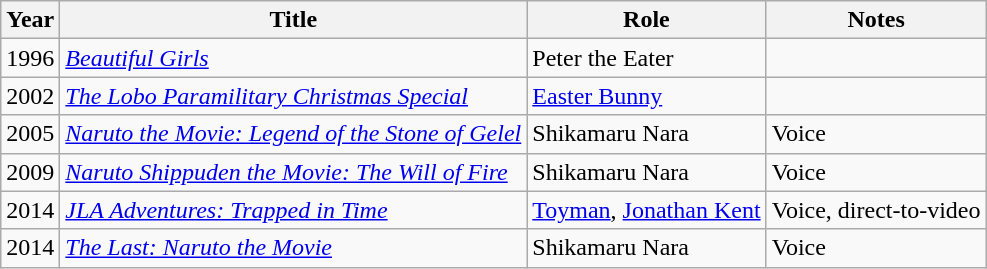<table class="wikitable sortable">
<tr>
<th>Year</th>
<th>Title</th>
<th>Role</th>
<th>Notes</th>
</tr>
<tr>
<td>1996</td>
<td><em><a href='#'>Beautiful Girls</a></em></td>
<td>Peter the Eater</td>
<td></td>
</tr>
<tr>
<td>2002</td>
<td><em><a href='#'>The Lobo Paramilitary Christmas Special</a></em></td>
<td><a href='#'>Easter Bunny</a></td>
<td></td>
</tr>
<tr>
<td>2005</td>
<td><em><a href='#'>Naruto the Movie: Legend of the Stone of Gelel</a></em></td>
<td>Shikamaru Nara</td>
<td>Voice</td>
</tr>
<tr>
<td>2009</td>
<td><em><a href='#'>Naruto Shippuden the Movie: The Will of Fire</a></em></td>
<td>Shikamaru Nara</td>
<td>Voice</td>
</tr>
<tr>
<td>2014</td>
<td><em><a href='#'>JLA Adventures: Trapped in Time</a></em></td>
<td><a href='#'>Toyman</a>, <a href='#'>Jonathan Kent</a></td>
<td>Voice, direct-to-video</td>
</tr>
<tr>
<td>2014</td>
<td><em><a href='#'>The Last: Naruto the Movie</a></em></td>
<td>Shikamaru Nara</td>
<td>Voice</td>
</tr>
</table>
